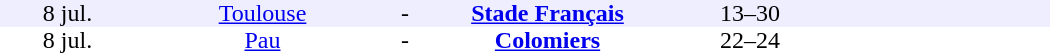<table border=0 cellspacing=0 cellpadding=0 style="font-size: 100%; border-collapse: collapse; width:auto">
<tr align=center bgcolor=#EEEEFF>
<td width=90>8 jul.</td>
<td width=170><a href='#'>Toulouse</a></td>
<td width=20>-</td>
<td width=170><strong><a href='#'>Stade Français</a></strong></td>
<td width=100>13–30</td>
<td width=150></td>
</tr>
<tr align=center bgcolor=#FFFFFF>
<td width=90>8 jul.</td>
<td width=170><a href='#'>Pau</a></td>
<td width=20>-</td>
<td width=170><strong><a href='#'>Colomiers</a></strong></td>
<td width100>22–24</td>
<td width=150></td>
</tr>
</table>
